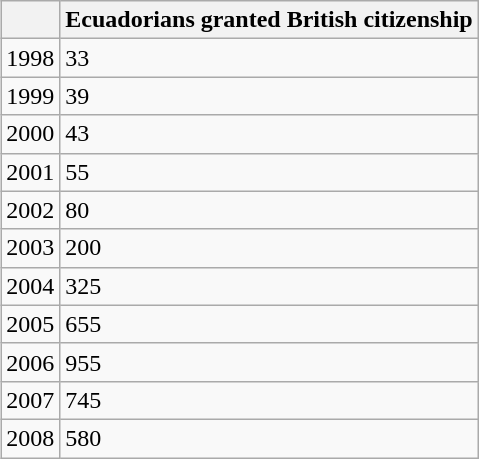<table class="wikitable" border="1" align=right>
<tr>
<th></th>
<th>Ecuadorians granted British citizenship</th>
</tr>
<tr>
<td>1998</td>
<td>33</td>
</tr>
<tr>
<td>1999</td>
<td>39</td>
</tr>
<tr>
<td>2000</td>
<td>43</td>
</tr>
<tr>
<td>2001</td>
<td>55</td>
</tr>
<tr>
<td>2002</td>
<td>80</td>
</tr>
<tr>
<td>2003</td>
<td>200</td>
</tr>
<tr>
<td>2004</td>
<td>325</td>
</tr>
<tr>
<td>2005</td>
<td>655</td>
</tr>
<tr>
<td>2006</td>
<td>955</td>
</tr>
<tr>
<td>2007</td>
<td>745</td>
</tr>
<tr>
<td>2008</td>
<td>580</td>
</tr>
</table>
